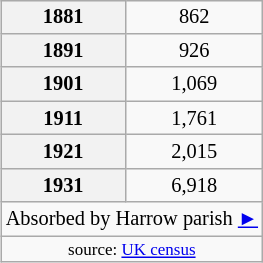<table class="wikitable" align="right" style=font-size:85%;margin-left:10px;>
<tr>
<th align="center">1881</th>
<td align="center">862</td>
</tr>
<tr>
<th align="center">1891</th>
<td align="center">926</td>
</tr>
<tr>
<th align="center">1901</th>
<td align="center">1,069</td>
</tr>
<tr>
<th align="center">1911</th>
<td align="center">1,761</td>
</tr>
<tr>
<th align="center">1921</th>
<td align="center">2,015</td>
</tr>
<tr>
<th align="center">1931</th>
<td align="center">6,918</td>
</tr>
<tr>
<td colspan=2>Absorbed by Harrow parish <a href='#'>►</a></td>
</tr>
<tr>
<td style="font-size:smaller" colspan=2 align=center>source: <a href='#'>UK census</a></td>
</tr>
</table>
